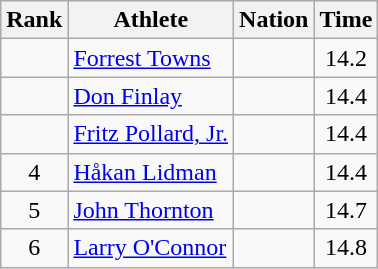<table class="wikitable sortable" style="text-align:center">
<tr>
<th>Rank</th>
<th>Athlete</th>
<th>Nation</th>
<th>Time</th>
</tr>
<tr>
<td></td>
<td align=left><a href='#'>Forrest Towns</a></td>
<td align=left></td>
<td>14.2</td>
</tr>
<tr>
<td></td>
<td align=left><a href='#'>Don Finlay</a></td>
<td align=left></td>
<td>14.4</td>
</tr>
<tr>
<td></td>
<td align=left><a href='#'>Fritz Pollard, Jr.</a></td>
<td align=left></td>
<td>14.4</td>
</tr>
<tr>
<td>4</td>
<td align=left><a href='#'>Håkan Lidman</a></td>
<td align=left></td>
<td>14.4</td>
</tr>
<tr>
<td>5</td>
<td align=left><a href='#'>John Thornton</a></td>
<td align=left></td>
<td>14.7</td>
</tr>
<tr>
<td>6</td>
<td align=left><a href='#'>Larry O'Connor</a></td>
<td align=left></td>
<td>14.8</td>
</tr>
</table>
